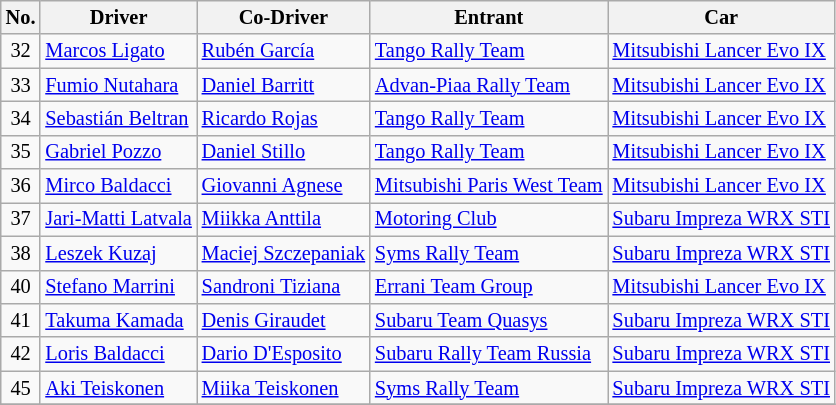<table class="wikitable" style="font-size: 85%;">
<tr>
<th>No.</th>
<th>Driver</th>
<th>Co-Driver</th>
<th>Entrant</th>
<th>Car</th>
</tr>
<tr>
<td align="center">32</td>
<td> <a href='#'>Marcos Ligato</a></td>
<td> <a href='#'>Rubén García</a></td>
<td> <a href='#'>Tango Rally Team</a></td>
<td><a href='#'>Mitsubishi Lancer Evo IX</a></td>
</tr>
<tr>
<td align="center">33</td>
<td> <a href='#'>Fumio Nutahara</a></td>
<td> <a href='#'>Daniel Barritt</a></td>
<td> <a href='#'>Advan-Piaa Rally Team</a></td>
<td><a href='#'>Mitsubishi Lancer Evo IX</a></td>
</tr>
<tr>
<td align="center">34</td>
<td> <a href='#'>Sebastián Beltran</a></td>
<td> <a href='#'>Ricardo Rojas</a></td>
<td> <a href='#'>Tango Rally Team</a></td>
<td><a href='#'>Mitsubishi Lancer Evo IX</a></td>
</tr>
<tr>
<td align="center">35</td>
<td> <a href='#'>Gabriel Pozzo</a></td>
<td> <a href='#'>Daniel Stillo</a></td>
<td> <a href='#'>Tango Rally Team</a></td>
<td><a href='#'>Mitsubishi Lancer Evo IX</a></td>
</tr>
<tr>
<td align="center">36</td>
<td> <a href='#'>Mirco Baldacci</a></td>
<td> <a href='#'>Giovanni Agnese</a></td>
<td> <a href='#'>Mitsubishi Paris West Team</a></td>
<td><a href='#'>Mitsubishi Lancer Evo IX</a></td>
</tr>
<tr>
<td align="center">37</td>
<td> <a href='#'>Jari-Matti Latvala</a></td>
<td> <a href='#'>Miikka Anttila</a></td>
<td> <a href='#'>Motoring Club</a></td>
<td><a href='#'>Subaru Impreza WRX STI</a></td>
</tr>
<tr>
<td align="center">38</td>
<td> <a href='#'>Leszek Kuzaj</a></td>
<td> <a href='#'>Maciej Szczepaniak</a></td>
<td> <a href='#'>Syms Rally Team</a></td>
<td><a href='#'>Subaru Impreza WRX STI</a></td>
</tr>
<tr>
<td align="center">40</td>
<td> <a href='#'>Stefano Marrini</a></td>
<td> <a href='#'>Sandroni Tiziana</a></td>
<td> <a href='#'>Errani Team Group</a></td>
<td><a href='#'>Mitsubishi Lancer Evo IX</a></td>
</tr>
<tr>
<td align="center">41</td>
<td> <a href='#'>Takuma Kamada</a></td>
<td> <a href='#'>Denis Giraudet</a></td>
<td> <a href='#'>Subaru Team Quasys</a></td>
<td><a href='#'>Subaru Impreza WRX STI</a></td>
</tr>
<tr>
<td align="center">42</td>
<td> <a href='#'>Loris Baldacci</a></td>
<td> <a href='#'>Dario D'Esposito</a></td>
<td> <a href='#'>Subaru Rally Team Russia</a></td>
<td><a href='#'>Subaru Impreza WRX STI</a></td>
</tr>
<tr>
<td align="center">45</td>
<td> <a href='#'>Aki Teiskonen</a></td>
<td> <a href='#'>Miika Teiskonen</a></td>
<td> <a href='#'>Syms Rally Team</a></td>
<td><a href='#'>Subaru Impreza WRX STI</a></td>
</tr>
<tr>
</tr>
</table>
